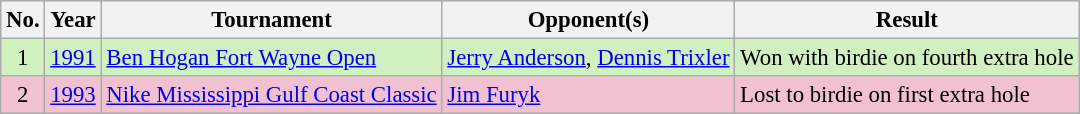<table class="wikitable" style="font-size:95%;">
<tr>
<th>No.</th>
<th>Year</th>
<th>Tournament</th>
<th>Opponent(s)</th>
<th>Result</th>
</tr>
<tr style="background:#D0F0C0;">
<td align=center>1</td>
<td><a href='#'>1991</a></td>
<td><a href='#'>Ben Hogan Fort Wayne Open</a></td>
<td> <a href='#'>Jerry Anderson</a>,  <a href='#'>Dennis Trixler</a></td>
<td>Won with birdie on fourth extra hole</td>
</tr>
<tr style="background:#F2C1D1;">
<td align=center>2</td>
<td><a href='#'>1993</a></td>
<td><a href='#'>Nike Mississippi Gulf Coast Classic</a></td>
<td> <a href='#'>Jim Furyk</a></td>
<td>Lost to birdie on first extra hole</td>
</tr>
</table>
